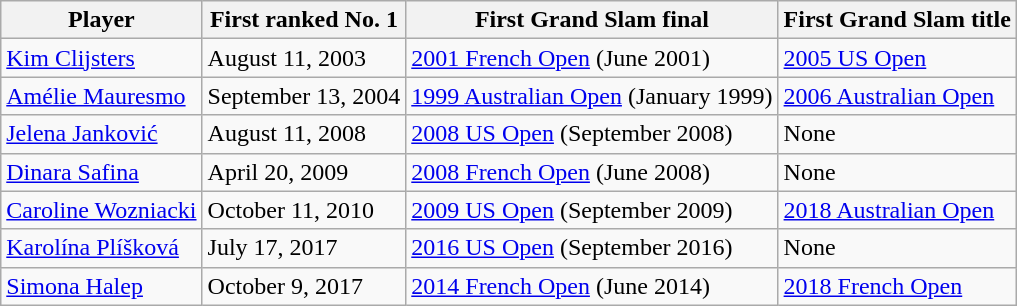<table class="wikitable nowrap">
<tr>
<th scope="col">Player</th>
<th scope="col">First ranked No. 1</th>
<th scope="col">First Grand Slam final</th>
<th scope="col">First Grand Slam title</th>
</tr>
<tr>
<td> <a href='#'>Kim Clijsters</a></td>
<td>August 11, 2003</td>
<td><a href='#'>2001 French Open</a> (June 2001) </td>
<td><a href='#'>2005 US Open</a> </td>
</tr>
<tr>
<td> <a href='#'>Amélie Mauresmo</a></td>
<td>September 13, 2004</td>
<td><a href='#'>1999 Australian Open</a> (January 1999) </td>
<td><a href='#'>2006 Australian Open</a> </td>
</tr>
<tr>
<td> <a href='#'>Jelena Janković</a></td>
<td>August 11, 2008</td>
<td><a href='#'>2008 US Open</a> (September 2008) </td>
<td>None </td>
</tr>
<tr>
<td> <a href='#'>Dinara Safina</a></td>
<td>April 20, 2009</td>
<td><a href='#'>2008 French Open</a> (June 2008) </td>
<td>None </td>
</tr>
<tr>
<td> <a href='#'>Caroline Wozniacki</a></td>
<td>October 11, 2010</td>
<td><a href='#'>2009 US Open</a> (September 2009) </td>
<td><a href='#'>2018 Australian Open</a> </td>
</tr>
<tr>
<td> <a href='#'>Karolína Plíšková</a></td>
<td>July 17, 2017</td>
<td><a href='#'>2016 US Open</a> (September 2016) </td>
<td>None </td>
</tr>
<tr>
<td> <a href='#'>Simona Halep</a></td>
<td>October 9, 2017</td>
<td><a href='#'>2014 French Open</a> (June 2014) </td>
<td><a href='#'>2018 French Open</a> </td>
</tr>
</table>
